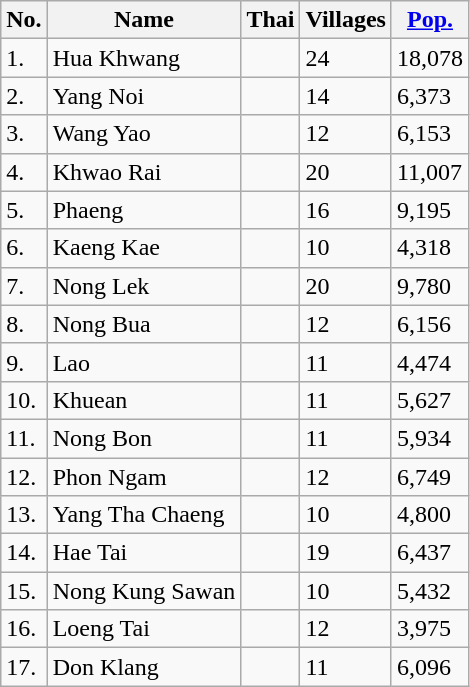<table class="wikitable sortable">
<tr>
<th>No.</th>
<th>Name</th>
<th>Thai</th>
<th>Villages</th>
<th><a href='#'>Pop.</a></th>
</tr>
<tr>
<td>1.</td>
<td>Hua Khwang</td>
<td></td>
<td>24</td>
<td>18,078</td>
</tr>
<tr>
<td>2.</td>
<td>Yang Noi</td>
<td></td>
<td>14</td>
<td>6,373</td>
</tr>
<tr>
<td>3.</td>
<td>Wang Yao</td>
<td></td>
<td>12</td>
<td>6,153</td>
</tr>
<tr>
<td>4.</td>
<td>Khwao Rai</td>
<td></td>
<td>20</td>
<td>11,007</td>
</tr>
<tr>
<td>5.</td>
<td>Phaeng</td>
<td></td>
<td>16</td>
<td>9,195</td>
</tr>
<tr>
<td>6.</td>
<td>Kaeng Kae</td>
<td></td>
<td>10</td>
<td>4,318</td>
</tr>
<tr>
<td>7.</td>
<td>Nong Lek</td>
<td></td>
<td>20</td>
<td>9,780</td>
</tr>
<tr>
<td>8.</td>
<td>Nong Bua</td>
<td></td>
<td>12</td>
<td>6,156</td>
</tr>
<tr>
<td>9.</td>
<td>Lao</td>
<td></td>
<td>11</td>
<td>4,474</td>
</tr>
<tr>
<td>10.</td>
<td>Khuean</td>
<td></td>
<td>11</td>
<td>5,627</td>
</tr>
<tr>
<td>11.</td>
<td>Nong Bon</td>
<td></td>
<td>11</td>
<td>5,934</td>
</tr>
<tr>
<td>12.</td>
<td>Phon Ngam</td>
<td></td>
<td>12</td>
<td>6,749</td>
</tr>
<tr>
<td>13.</td>
<td>Yang Tha Chaeng</td>
<td></td>
<td>10</td>
<td>4,800</td>
</tr>
<tr>
<td>14.</td>
<td>Hae Tai</td>
<td></td>
<td>19</td>
<td>6,437</td>
</tr>
<tr>
<td>15.</td>
<td>Nong Kung Sawan</td>
<td></td>
<td>10</td>
<td>5,432</td>
</tr>
<tr>
<td>16.</td>
<td>Loeng Tai</td>
<td></td>
<td>12</td>
<td>3,975</td>
</tr>
<tr>
<td>17.</td>
<td>Don Klang</td>
<td></td>
<td>11</td>
<td>6,096</td>
</tr>
</table>
